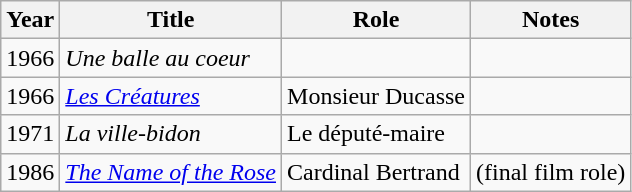<table class="wikitable">
<tr>
<th>Year</th>
<th>Title</th>
<th>Role</th>
<th>Notes</th>
</tr>
<tr>
<td>1966</td>
<td><em>Une balle au coeur</em></td>
<td></td>
<td></td>
</tr>
<tr>
<td>1966</td>
<td><em><a href='#'>Les Créatures</a></em></td>
<td>Monsieur Ducasse</td>
<td></td>
</tr>
<tr>
<td>1971</td>
<td><em>La ville-bidon</em></td>
<td>Le député-maire</td>
<td></td>
</tr>
<tr>
<td>1986</td>
<td><em><a href='#'>The Name of the Rose</a></em></td>
<td>Cardinal Bertrand</td>
<td>(final film role)</td>
</tr>
</table>
